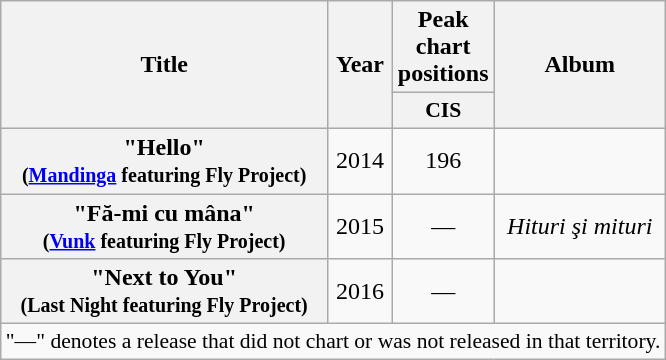<table class="wikitable plainrowheaders" style="text-align:center;">
<tr>
<th scope="col" rowspan="2">Title</th>
<th scope="col" rowspan="2">Year</th>
<th scope="col" colspan="1">Peak chart positions</th>
<th scope="col" rowspan="2">Album</th>
</tr>
<tr>
<th scope="col" style="width:3em;font-size:90%;">CIS<br></th>
</tr>
<tr>
<th scope="row">"Hello"<br><small>(<a href='#'>Mandinga</a> featuring Fly Project)</small></th>
<td>2014</td>
<td>196</td>
<td></td>
</tr>
<tr>
<th scope="row">"Fă-mi cu mâna"<br><small>(<a href='#'>Vunk</a> featuring Fly Project)</small></th>
<td>2015</td>
<td>—</td>
<td><em>Hituri şi mituri</em></td>
</tr>
<tr>
<th scope="row">"Next to You"<br><small>(Last Night featuring Fly Project)</small></th>
<td>2016</td>
<td>—</td>
<td></td>
</tr>
<tr>
<td colspan="15" style="font-size:90%">"—" denotes a release that did not chart or was not released in that territory.</td>
</tr>
</table>
